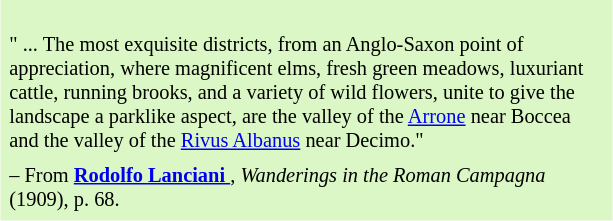<table class="toccolours" style="float: right; margin-left: 1em; margin-right: 2em; font-size: 85%; background:#dbf7c5; color:black; width:30em; max-width: 40%;" cellspacing="5">
<tr>
<td style="text-align: left;"><br>" ... The most exquisite districts, from an Anglo-Saxon point of appreciation, where magnificent elms, fresh green meadows, luxuriant cattle, running brooks, and a variety of wild flowers, unite to give the landscape a parklike aspect, are the valley of the <a href='#'>Arrone</a> near Boccea and the valley of the <a href='#'>Rivus Albanus</a> near Decimo."</td>
</tr>
<tr>
<td style="text-align: left;">– From <strong><a href='#'>Rodolfo Lanciani </a></strong>, <em>Wanderings in the Roman Campagna</em> (1909), p. 68.</td>
</tr>
</table>
